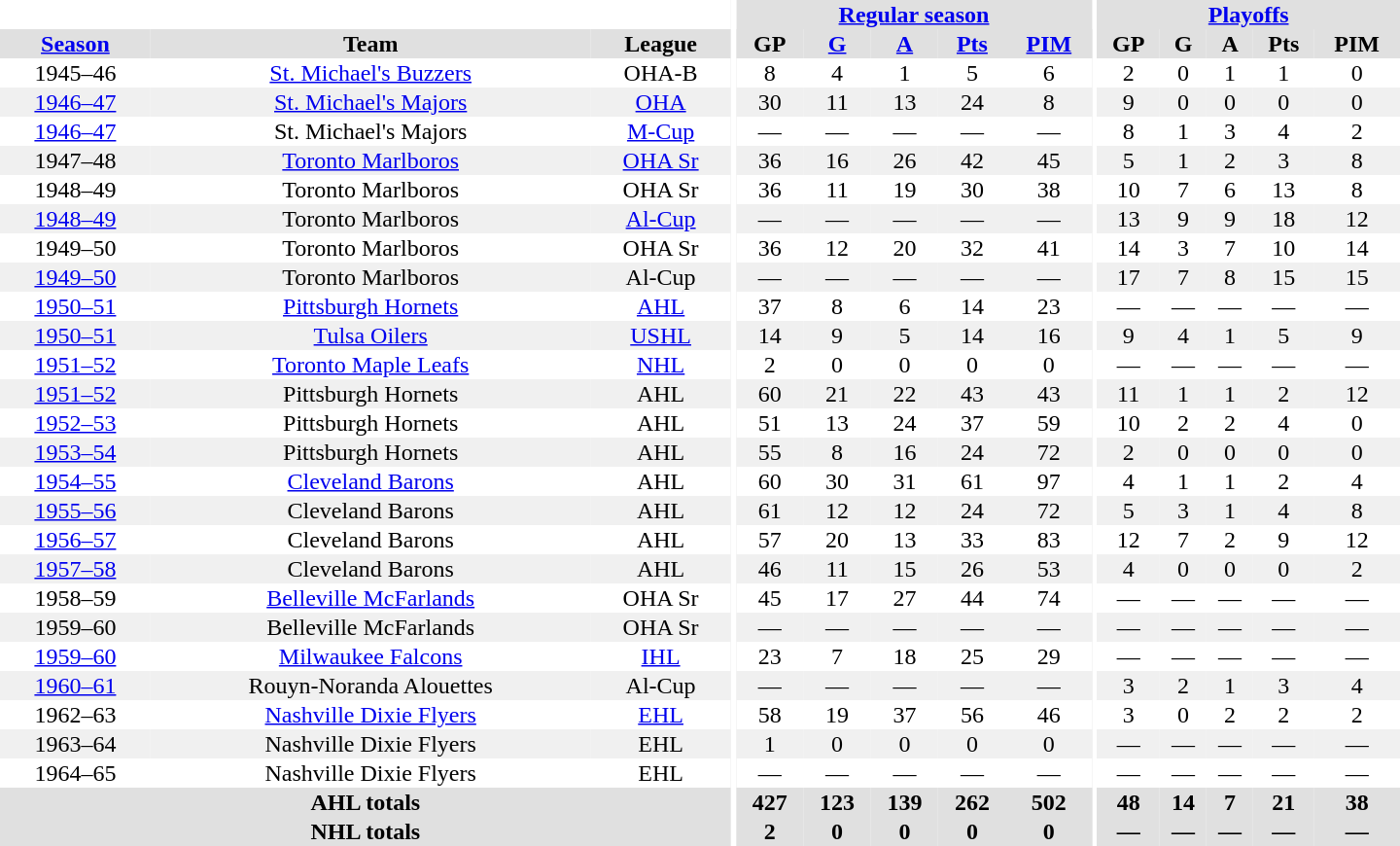<table border="0" cellpadding="1" cellspacing="0" style="text-align:center; width:60em">
<tr bgcolor="#e0e0e0">
<th colspan="3" bgcolor="#ffffff"></th>
<th rowspan="100" bgcolor="#ffffff"></th>
<th colspan="5"><a href='#'>Regular season</a></th>
<th rowspan="100" bgcolor="#ffffff"></th>
<th colspan="5"><a href='#'>Playoffs</a></th>
</tr>
<tr bgcolor="#e0e0e0">
<th><a href='#'>Season</a></th>
<th>Team</th>
<th>League</th>
<th>GP</th>
<th><a href='#'>G</a></th>
<th><a href='#'>A</a></th>
<th><a href='#'>Pts</a></th>
<th><a href='#'>PIM</a></th>
<th>GP</th>
<th>G</th>
<th>A</th>
<th>Pts</th>
<th>PIM</th>
</tr>
<tr>
<td>1945–46</td>
<td><a href='#'>St. Michael's Buzzers</a></td>
<td>OHA-B</td>
<td>8</td>
<td>4</td>
<td>1</td>
<td>5</td>
<td>6</td>
<td>2</td>
<td>0</td>
<td>1</td>
<td>1</td>
<td>0</td>
</tr>
<tr bgcolor="#f0f0f0">
<td><a href='#'>1946–47</a></td>
<td><a href='#'>St. Michael's Majors</a></td>
<td><a href='#'>OHA</a></td>
<td>30</td>
<td>11</td>
<td>13</td>
<td>24</td>
<td>8</td>
<td>9</td>
<td>0</td>
<td>0</td>
<td>0</td>
<td>0</td>
</tr>
<tr>
<td><a href='#'>1946–47</a></td>
<td>St. Michael's Majors</td>
<td><a href='#'>M-Cup</a></td>
<td>—</td>
<td>—</td>
<td>—</td>
<td>—</td>
<td>—</td>
<td>8</td>
<td>1</td>
<td>3</td>
<td>4</td>
<td>2</td>
</tr>
<tr bgcolor="#f0f0f0">
<td>1947–48</td>
<td><a href='#'>Toronto Marlboros</a></td>
<td><a href='#'>OHA Sr</a></td>
<td>36</td>
<td>16</td>
<td>26</td>
<td>42</td>
<td>45</td>
<td>5</td>
<td>1</td>
<td>2</td>
<td>3</td>
<td>8</td>
</tr>
<tr>
<td>1948–49</td>
<td>Toronto Marlboros</td>
<td>OHA Sr</td>
<td>36</td>
<td>11</td>
<td>19</td>
<td>30</td>
<td>38</td>
<td>10</td>
<td>7</td>
<td>6</td>
<td>13</td>
<td>8</td>
</tr>
<tr bgcolor="#f0f0f0">
<td><a href='#'>1948–49</a></td>
<td>Toronto Marlboros</td>
<td><a href='#'>Al-Cup</a></td>
<td>—</td>
<td>—</td>
<td>—</td>
<td>—</td>
<td>—</td>
<td>13</td>
<td>9</td>
<td>9</td>
<td>18</td>
<td>12</td>
</tr>
<tr>
<td>1949–50</td>
<td>Toronto Marlboros</td>
<td>OHA Sr</td>
<td>36</td>
<td>12</td>
<td>20</td>
<td>32</td>
<td>41</td>
<td>14</td>
<td>3</td>
<td>7</td>
<td>10</td>
<td>14</td>
</tr>
<tr bgcolor="#f0f0f0">
<td><a href='#'>1949–50</a></td>
<td>Toronto Marlboros</td>
<td>Al-Cup</td>
<td>—</td>
<td>—</td>
<td>—</td>
<td>—</td>
<td>—</td>
<td>17</td>
<td>7</td>
<td>8</td>
<td>15</td>
<td>15</td>
</tr>
<tr>
<td><a href='#'>1950–51</a></td>
<td><a href='#'>Pittsburgh Hornets</a></td>
<td><a href='#'>AHL</a></td>
<td>37</td>
<td>8</td>
<td>6</td>
<td>14</td>
<td>23</td>
<td>—</td>
<td>—</td>
<td>—</td>
<td>—</td>
<td>—</td>
</tr>
<tr bgcolor="#f0f0f0">
<td><a href='#'>1950–51</a></td>
<td><a href='#'>Tulsa Oilers</a></td>
<td><a href='#'>USHL</a></td>
<td>14</td>
<td>9</td>
<td>5</td>
<td>14</td>
<td>16</td>
<td>9</td>
<td>4</td>
<td>1</td>
<td>5</td>
<td>9</td>
</tr>
<tr>
<td><a href='#'>1951–52</a></td>
<td><a href='#'>Toronto Maple Leafs</a></td>
<td><a href='#'>NHL</a></td>
<td>2</td>
<td>0</td>
<td>0</td>
<td>0</td>
<td>0</td>
<td>—</td>
<td>—</td>
<td>—</td>
<td>—</td>
<td>—</td>
</tr>
<tr bgcolor="#f0f0f0">
<td><a href='#'>1951–52</a></td>
<td>Pittsburgh Hornets</td>
<td>AHL</td>
<td>60</td>
<td>21</td>
<td>22</td>
<td>43</td>
<td>43</td>
<td>11</td>
<td>1</td>
<td>1</td>
<td>2</td>
<td>12</td>
</tr>
<tr>
<td><a href='#'>1952–53</a></td>
<td>Pittsburgh Hornets</td>
<td>AHL</td>
<td>51</td>
<td>13</td>
<td>24</td>
<td>37</td>
<td>59</td>
<td>10</td>
<td>2</td>
<td>2</td>
<td>4</td>
<td>0</td>
</tr>
<tr bgcolor="#f0f0f0">
<td><a href='#'>1953–54</a></td>
<td>Pittsburgh Hornets</td>
<td>AHL</td>
<td>55</td>
<td>8</td>
<td>16</td>
<td>24</td>
<td>72</td>
<td>2</td>
<td>0</td>
<td>0</td>
<td>0</td>
<td>0</td>
</tr>
<tr>
<td><a href='#'>1954–55</a></td>
<td><a href='#'>Cleveland Barons</a></td>
<td>AHL</td>
<td>60</td>
<td>30</td>
<td>31</td>
<td>61</td>
<td>97</td>
<td>4</td>
<td>1</td>
<td>1</td>
<td>2</td>
<td>4</td>
</tr>
<tr bgcolor="#f0f0f0">
<td><a href='#'>1955–56</a></td>
<td>Cleveland Barons</td>
<td>AHL</td>
<td>61</td>
<td>12</td>
<td>12</td>
<td>24</td>
<td>72</td>
<td>5</td>
<td>3</td>
<td>1</td>
<td>4</td>
<td>8</td>
</tr>
<tr>
<td><a href='#'>1956–57</a></td>
<td>Cleveland Barons</td>
<td>AHL</td>
<td>57</td>
<td>20</td>
<td>13</td>
<td>33</td>
<td>83</td>
<td>12</td>
<td>7</td>
<td>2</td>
<td>9</td>
<td>12</td>
</tr>
<tr bgcolor="#f0f0f0">
<td><a href='#'>1957–58</a></td>
<td>Cleveland Barons</td>
<td>AHL</td>
<td>46</td>
<td>11</td>
<td>15</td>
<td>26</td>
<td>53</td>
<td>4</td>
<td>0</td>
<td>0</td>
<td>0</td>
<td>2</td>
</tr>
<tr>
<td>1958–59</td>
<td><a href='#'>Belleville McFarlands</a></td>
<td>OHA Sr</td>
<td>45</td>
<td>17</td>
<td>27</td>
<td>44</td>
<td>74</td>
<td>—</td>
<td>—</td>
<td>—</td>
<td>—</td>
<td>—</td>
</tr>
<tr bgcolor="#f0f0f0">
<td>1959–60</td>
<td>Belleville McFarlands</td>
<td>OHA Sr</td>
<td>—</td>
<td>—</td>
<td>—</td>
<td>—</td>
<td>—</td>
<td>—</td>
<td>—</td>
<td>—</td>
<td>—</td>
<td>—</td>
</tr>
<tr>
<td><a href='#'>1959–60</a></td>
<td><a href='#'>Milwaukee Falcons</a></td>
<td><a href='#'>IHL</a></td>
<td>23</td>
<td>7</td>
<td>18</td>
<td>25</td>
<td>29</td>
<td>—</td>
<td>—</td>
<td>—</td>
<td>—</td>
<td>—</td>
</tr>
<tr bgcolor="#f0f0f0">
<td><a href='#'>1960–61</a></td>
<td>Rouyn-Noranda Alouettes</td>
<td>Al-Cup</td>
<td>—</td>
<td>—</td>
<td>—</td>
<td>—</td>
<td>—</td>
<td>3</td>
<td>2</td>
<td>1</td>
<td>3</td>
<td>4</td>
</tr>
<tr>
<td>1962–63</td>
<td><a href='#'>Nashville Dixie Flyers</a></td>
<td><a href='#'>EHL</a></td>
<td>58</td>
<td>19</td>
<td>37</td>
<td>56</td>
<td>46</td>
<td>3</td>
<td>0</td>
<td>2</td>
<td>2</td>
<td>2</td>
</tr>
<tr bgcolor="#f0f0f0">
<td>1963–64</td>
<td>Nashville Dixie Flyers</td>
<td>EHL</td>
<td>1</td>
<td>0</td>
<td>0</td>
<td>0</td>
<td>0</td>
<td>—</td>
<td>—</td>
<td>—</td>
<td>—</td>
<td>—</td>
</tr>
<tr>
<td>1964–65</td>
<td>Nashville Dixie Flyers</td>
<td>EHL</td>
<td>—</td>
<td>—</td>
<td>—</td>
<td>—</td>
<td>—</td>
<td>—</td>
<td>—</td>
<td>—</td>
<td>—</td>
<td>—</td>
</tr>
<tr bgcolor="#e0e0e0">
<th colspan="3">AHL totals</th>
<th>427</th>
<th>123</th>
<th>139</th>
<th>262</th>
<th>502</th>
<th>48</th>
<th>14</th>
<th>7</th>
<th>21</th>
<th>38</th>
</tr>
<tr bgcolor="#e0e0e0">
<th colspan="3">NHL totals</th>
<th>2</th>
<th>0</th>
<th>0</th>
<th>0</th>
<th>0</th>
<th>—</th>
<th>—</th>
<th>—</th>
<th>—</th>
<th>—</th>
</tr>
</table>
